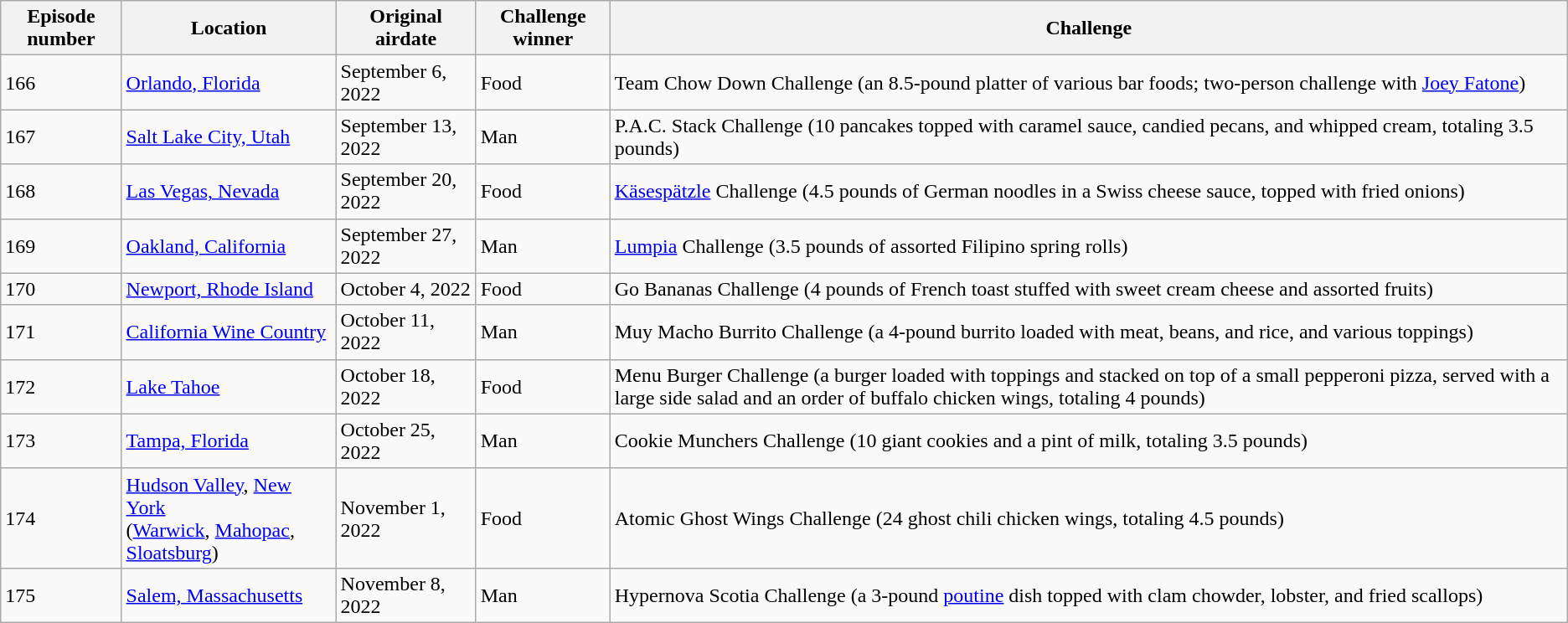<table class="wikitable sortable" border="2"">
<tr>
<th>Episode number</th>
<th>Location</th>
<th>Original airdate</th>
<th>Challenge winner</th>
<th>Challenge</th>
</tr>
<tr>
<td>166</td>
<td><a href='#'>Orlando, Florida</a></td>
<td>September 6, 2022</td>
<td>Food</td>
<td>Team Chow Down Challenge (an 8.5-pound platter of various bar foods; two-person challenge with <a href='#'>Joey Fatone</a>)</td>
</tr>
<tr>
<td>167</td>
<td><a href='#'>Salt Lake City, Utah</a></td>
<td>September 13, 2022</td>
<td>Man</td>
<td>P.A.C. Stack Challenge (10 pancakes topped with caramel sauce, candied pecans, and whipped cream, totaling 3.5 pounds)</td>
</tr>
<tr>
<td>168</td>
<td><a href='#'>Las Vegas, Nevada</a></td>
<td>September 20, 2022</td>
<td>Food</td>
<td><a href='#'>Käsespätzle</a> Challenge (4.5 pounds of German noodles in a Swiss cheese sauce, topped with fried onions)</td>
</tr>
<tr>
<td>169</td>
<td><a href='#'>Oakland, California</a></td>
<td>September 27, 2022</td>
<td>Man</td>
<td><a href='#'>Lumpia</a> Challenge (3.5 pounds of assorted Filipino spring rolls)</td>
</tr>
<tr>
<td>170</td>
<td><a href='#'>Newport, Rhode Island</a></td>
<td>October 4, 2022</td>
<td>Food</td>
<td>Go Bananas Challenge (4 pounds of French toast stuffed with sweet cream cheese and assorted fruits)</td>
</tr>
<tr>
<td>171</td>
<td><a href='#'>California Wine Country</a></td>
<td>October 11, 2022</td>
<td>Man</td>
<td>Muy Macho Burrito Challenge (a 4-pound burrito loaded with meat, beans, and rice, and various toppings)</td>
</tr>
<tr>
<td>172</td>
<td><a href='#'>Lake Tahoe</a></td>
<td>October 18, 2022</td>
<td>Food</td>
<td>Menu Burger Challenge (a burger loaded with toppings and stacked on top of a small pepperoni pizza, served with a large side salad and an order of buffalo chicken wings, totaling 4 pounds)</td>
</tr>
<tr>
<td>173</td>
<td><a href='#'>Tampa, Florida</a></td>
<td>October 25, 2022</td>
<td>Man</td>
<td>Cookie Munchers Challenge (10 giant cookies and a pint of milk, totaling 3.5 pounds)</td>
</tr>
<tr>
<td>174</td>
<td><a href='#'>Hudson Valley</a>, <a href='#'>New York</a><br>(<a href='#'>Warwick</a>, <a href='#'>Mahopac</a>, <a href='#'>Sloatsburg</a>)</td>
<td>November 1, 2022</td>
<td>Food</td>
<td>Atomic Ghost Wings Challenge (24 ghost chili chicken wings, totaling 4.5 pounds)</td>
</tr>
<tr>
<td>175</td>
<td><a href='#'>Salem, Massachusetts</a></td>
<td>November 8, 2022</td>
<td>Man</td>
<td>Hypernova Scotia Challenge (a 3-pound <a href='#'>poutine</a> dish topped with clam chowder, lobster, and fried scallops)</td>
</tr>
</table>
